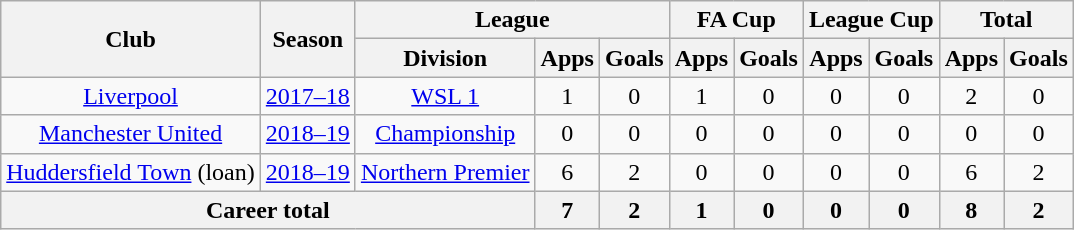<table class="wikitable" style="text-align:center">
<tr>
<th rowspan="2">Club</th>
<th rowspan="2">Season</th>
<th colspan="3">League</th>
<th colspan="2">FA Cup</th>
<th colspan="2">League Cup</th>
<th colspan="2">Total</th>
</tr>
<tr>
<th>Division</th>
<th>Apps</th>
<th>Goals</th>
<th>Apps</th>
<th>Goals</th>
<th>Apps</th>
<th>Goals</th>
<th>Apps</th>
<th>Goals</th>
</tr>
<tr>
<td><a href='#'>Liverpool</a></td>
<td><a href='#'>2017–18</a></td>
<td><a href='#'>WSL 1</a></td>
<td>1</td>
<td>0</td>
<td>1</td>
<td>0</td>
<td>0</td>
<td>0</td>
<td>2</td>
<td>0</td>
</tr>
<tr>
<td><a href='#'>Manchester United</a></td>
<td><a href='#'>2018–19</a></td>
<td><a href='#'>Championship</a></td>
<td>0</td>
<td>0</td>
<td>0</td>
<td>0</td>
<td>0</td>
<td>0</td>
<td>0</td>
<td>0</td>
</tr>
<tr>
<td><a href='#'>Huddersfield Town</a> (loan)</td>
<td><a href='#'>2018–19</a></td>
<td><a href='#'>Northern Premier</a></td>
<td>6</td>
<td>2</td>
<td>0</td>
<td>0</td>
<td>0</td>
<td>0</td>
<td>6</td>
<td>2</td>
</tr>
<tr>
<th colspan="3">Career total</th>
<th>7</th>
<th>2</th>
<th>1</th>
<th>0</th>
<th>0</th>
<th>0</th>
<th>8</th>
<th>2</th>
</tr>
</table>
